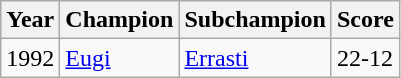<table class="wikitable">
<tr>
<th>Year</th>
<th>Champion</th>
<th>Subchampion</th>
<th>Score</th>
</tr>
<tr>
<td>1992</td>
<td><a href='#'>Eugi</a></td>
<td><a href='#'>Errasti</a></td>
<td>22-12</td>
</tr>
</table>
